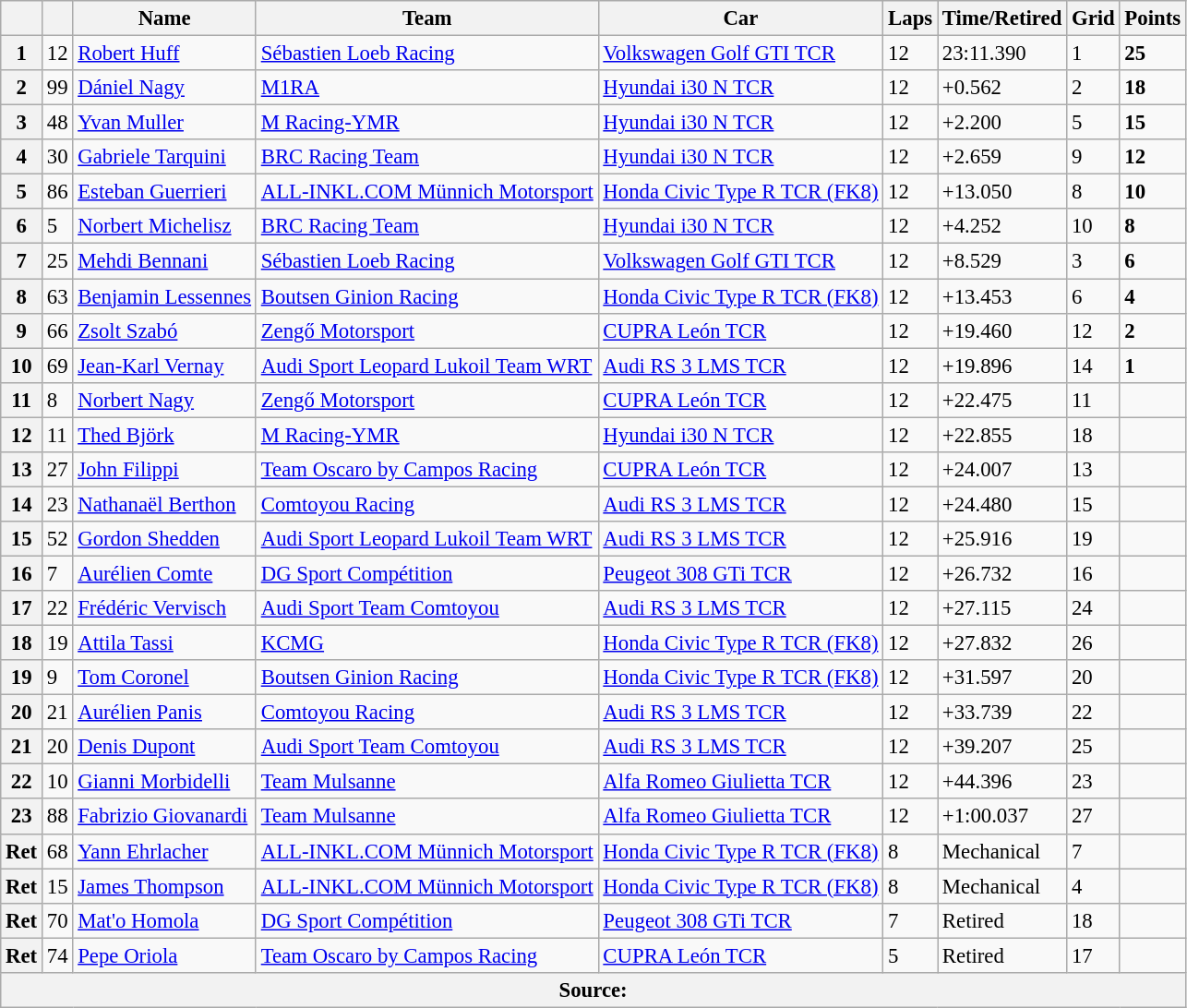<table class="wikitable sortable" style="font-size: 95%;">
<tr>
<th></th>
<th></th>
<th>Name</th>
<th>Team</th>
<th>Car</th>
<th>Laps</th>
<th>Time/Retired</th>
<th>Grid</th>
<th>Points</th>
</tr>
<tr>
<th>1</th>
<td>12</td>
<td> <a href='#'>Robert Huff</a></td>
<td><a href='#'>Sébastien Loeb Racing</a></td>
<td><a href='#'>Volkswagen Golf GTI TCR</a></td>
<td>12</td>
<td>23:11.390</td>
<td>1</td>
<td><strong>25</strong></td>
</tr>
<tr>
<th>2</th>
<td>99</td>
<td> <a href='#'>Dániel Nagy</a></td>
<td><a href='#'>M1RA</a></td>
<td><a href='#'>Hyundai i30 N TCR</a></td>
<td>12</td>
<td>+0.562</td>
<td>2</td>
<td><strong>18</strong></td>
</tr>
<tr>
<th>3</th>
<td>48</td>
<td> <a href='#'>Yvan Muller</a></td>
<td><a href='#'>M Racing-YMR</a></td>
<td><a href='#'>Hyundai i30 N TCR</a></td>
<td>12</td>
<td>+2.200</td>
<td>5</td>
<td><strong>15</strong></td>
</tr>
<tr>
<th>4</th>
<td>30</td>
<td> <a href='#'>Gabriele Tarquini</a></td>
<td><a href='#'>BRC Racing Team</a></td>
<td><a href='#'>Hyundai i30 N TCR</a></td>
<td>12</td>
<td>+2.659</td>
<td>9</td>
<td><strong>12</strong></td>
</tr>
<tr>
<th>5</th>
<td>86</td>
<td> <a href='#'>Esteban Guerrieri</a></td>
<td><a href='#'>ALL-INKL.COM Münnich Motorsport</a></td>
<td><a href='#'>Honda Civic Type R TCR (FK8)</a></td>
<td>12</td>
<td>+13.050</td>
<td>8</td>
<td><strong>10</strong></td>
</tr>
<tr>
<th>6</th>
<td>5</td>
<td> <a href='#'>Norbert Michelisz</a></td>
<td><a href='#'>BRC Racing Team</a></td>
<td><a href='#'>Hyundai i30 N TCR</a></td>
<td>12</td>
<td>+4.252</td>
<td>10</td>
<td><strong>8</strong></td>
</tr>
<tr>
<th>7</th>
<td>25</td>
<td> <a href='#'>Mehdi Bennani</a></td>
<td><a href='#'>Sébastien Loeb Racing</a></td>
<td><a href='#'>Volkswagen Golf GTI TCR</a></td>
<td>12</td>
<td>+8.529</td>
<td>3</td>
<td><strong>6</strong></td>
</tr>
<tr>
<th>8</th>
<td>63</td>
<td> <a href='#'>Benjamin Lessennes</a></td>
<td><a href='#'>Boutsen Ginion Racing</a></td>
<td><a href='#'>Honda Civic Type R TCR (FK8)</a></td>
<td>12</td>
<td>+13.453</td>
<td>6</td>
<td><strong>4</strong></td>
</tr>
<tr>
<th>9</th>
<td>66</td>
<td> <a href='#'>Zsolt Szabó</a></td>
<td><a href='#'>Zengő Motorsport</a></td>
<td><a href='#'>CUPRA León TCR</a></td>
<td>12</td>
<td>+19.460</td>
<td>12</td>
<td><strong>2</strong></td>
</tr>
<tr>
<th>10</th>
<td>69</td>
<td> <a href='#'>Jean-Karl Vernay</a></td>
<td><a href='#'>Audi Sport Leopard Lukoil Team WRT</a></td>
<td><a href='#'>Audi RS 3 LMS TCR</a></td>
<td>12</td>
<td>+19.896</td>
<td>14</td>
<td><strong>1</strong></td>
</tr>
<tr>
<th>11</th>
<td>8</td>
<td> <a href='#'>Norbert Nagy</a></td>
<td><a href='#'>Zengő Motorsport</a></td>
<td><a href='#'>CUPRA León TCR</a></td>
<td>12</td>
<td>+22.475</td>
<td>11</td>
<td></td>
</tr>
<tr>
<th>12</th>
<td>11</td>
<td> <a href='#'>Thed Björk</a></td>
<td><a href='#'>M Racing-YMR</a></td>
<td><a href='#'>Hyundai i30 N TCR</a></td>
<td>12</td>
<td>+22.855</td>
<td>18</td>
<td></td>
</tr>
<tr>
<th>13</th>
<td>27</td>
<td> <a href='#'>John Filippi</a></td>
<td><a href='#'>Team Oscaro by Campos Racing</a></td>
<td><a href='#'>CUPRA León TCR</a></td>
<td>12</td>
<td>+24.007</td>
<td>13</td>
<td></td>
</tr>
<tr>
<th>14</th>
<td>23</td>
<td> <a href='#'>Nathanaël Berthon</a></td>
<td><a href='#'>Comtoyou Racing</a></td>
<td><a href='#'>Audi RS 3 LMS TCR</a></td>
<td>12</td>
<td>+24.480</td>
<td>15</td>
<td></td>
</tr>
<tr>
<th>15</th>
<td>52</td>
<td> <a href='#'>Gordon Shedden</a></td>
<td><a href='#'>Audi Sport Leopard Lukoil Team WRT</a></td>
<td><a href='#'>Audi RS 3 LMS TCR</a></td>
<td>12</td>
<td>+25.916</td>
<td>19</td>
<td></td>
</tr>
<tr>
<th>16</th>
<td>7</td>
<td> <a href='#'>Aurélien Comte</a></td>
<td><a href='#'>DG Sport Compétition</a></td>
<td><a href='#'>Peugeot 308 GTi TCR</a></td>
<td>12</td>
<td>+26.732</td>
<td>16</td>
<td></td>
</tr>
<tr>
<th>17</th>
<td>22</td>
<td> <a href='#'>Frédéric Vervisch</a></td>
<td><a href='#'>Audi Sport Team Comtoyou</a></td>
<td><a href='#'>Audi RS 3 LMS TCR</a></td>
<td>12</td>
<td>+27.115</td>
<td>24</td>
<td></td>
</tr>
<tr>
<th>18</th>
<td>19</td>
<td> <a href='#'>Attila Tassi</a></td>
<td><a href='#'>KCMG</a></td>
<td><a href='#'>Honda Civic Type R TCR (FK8)</a></td>
<td>12</td>
<td>+27.832</td>
<td>26</td>
<td></td>
</tr>
<tr>
<th>19</th>
<td>9</td>
<td> <a href='#'>Tom Coronel</a></td>
<td><a href='#'>Boutsen Ginion Racing</a></td>
<td><a href='#'>Honda Civic Type R TCR (FK8)</a></td>
<td>12</td>
<td>+31.597</td>
<td>20</td>
<td></td>
</tr>
<tr>
<th>20</th>
<td>21</td>
<td> <a href='#'>Aurélien Panis</a></td>
<td><a href='#'>Comtoyou Racing</a></td>
<td><a href='#'>Audi RS 3 LMS TCR</a></td>
<td>12</td>
<td>+33.739</td>
<td>22</td>
<td></td>
</tr>
<tr>
<th>21</th>
<td>20</td>
<td> <a href='#'>Denis Dupont</a></td>
<td><a href='#'>Audi Sport Team Comtoyou</a></td>
<td><a href='#'>Audi RS 3 LMS TCR</a></td>
<td>12</td>
<td>+39.207</td>
<td>25</td>
<td></td>
</tr>
<tr>
<th>22</th>
<td>10</td>
<td> <a href='#'>Gianni Morbidelli</a></td>
<td><a href='#'>Team Mulsanne</a></td>
<td><a href='#'>Alfa Romeo Giulietta TCR</a></td>
<td>12</td>
<td>+44.396</td>
<td>23</td>
<td></td>
</tr>
<tr>
<th>23</th>
<td>88</td>
<td> <a href='#'>Fabrizio Giovanardi</a></td>
<td><a href='#'>Team Mulsanne</a></td>
<td><a href='#'>Alfa Romeo Giulietta TCR</a></td>
<td>12</td>
<td>+1:00.037</td>
<td>27</td>
<td></td>
</tr>
<tr>
<th>Ret</th>
<td>68</td>
<td> <a href='#'>Yann Ehrlacher</a></td>
<td><a href='#'>ALL-INKL.COM Münnich Motorsport</a></td>
<td><a href='#'>Honda Civic Type R TCR (FK8)</a></td>
<td>8</td>
<td>Mechanical</td>
<td>7</td>
<td></td>
</tr>
<tr>
<th>Ret</th>
<td>15</td>
<td> <a href='#'>James Thompson</a></td>
<td><a href='#'>ALL-INKL.COM Münnich Motorsport</a></td>
<td><a href='#'>Honda Civic Type R TCR (FK8)</a></td>
<td>8</td>
<td>Mechanical</td>
<td>4</td>
<td></td>
</tr>
<tr>
<th>Ret</th>
<td>70</td>
<td> <a href='#'>Mat'o Homola</a></td>
<td><a href='#'>DG Sport Compétition</a></td>
<td><a href='#'>Peugeot 308 GTi TCR</a></td>
<td>7</td>
<td>Retired</td>
<td>18</td>
<td></td>
</tr>
<tr>
<th>Ret</th>
<td>74</td>
<td> <a href='#'>Pepe Oriola</a></td>
<td><a href='#'>Team Oscaro by Campos Racing</a></td>
<td><a href='#'>CUPRA León TCR</a></td>
<td>5</td>
<td>Retired</td>
<td>17</td>
<td></td>
</tr>
<tr>
<th colspan=9>Source:</th>
</tr>
</table>
